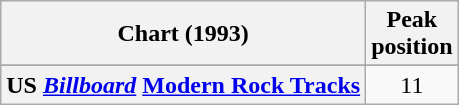<table class="wikitable sortable plainrowheaders">
<tr>
<th>Chart (1993)</th>
<th>Peak<br>position</th>
</tr>
<tr>
</tr>
<tr>
<th scope="row">US <em><a href='#'>Billboard</a></em> <a href='#'>Modern Rock Tracks</a></th>
<td style="text-align:center;">11</td>
</tr>
</table>
